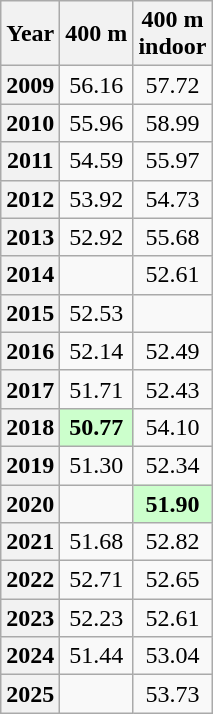<table class="wikitable" style="text-align:center;">
<tr>
<th scope="col">Year</th>
<th scope="col">400 m</th>
<th scope="col">400 m<br>indoor</th>
</tr>
<tr>
<th scope="row">2009</th>
<td>56.16</td>
<td>57.72</td>
</tr>
<tr>
<th scope="row">2010</th>
<td>55.96</td>
<td>58.99</td>
</tr>
<tr>
<th scope="row">2011</th>
<td>54.59</td>
<td>55.97</td>
</tr>
<tr>
<th scope="row">2012</th>
<td>53.92</td>
<td>54.73</td>
</tr>
<tr>
<th scope="row">2013</th>
<td>52.92</td>
<td>55.68</td>
</tr>
<tr>
<th scope="row">2014</th>
<td></td>
<td>52.61</td>
</tr>
<tr>
<th scope="row">2015</th>
<td>52.53</td>
<td></td>
</tr>
<tr>
<th scope="row">2016</th>
<td>52.14</td>
<td>52.49</td>
</tr>
<tr>
<th scope="row">2017</th>
<td>51.71</td>
<td>52.43</td>
</tr>
<tr>
<th scope="row">2018</th>
<td bgcolor="#cfc"><strong>50.77</strong></td>
<td>54.10</td>
</tr>
<tr>
<th scope="row">2019</th>
<td>51.30</td>
<td>52.34</td>
</tr>
<tr>
<th scope="row">2020</th>
<td></td>
<td bgcolor="#cfc"><strong>51.90</strong></td>
</tr>
<tr>
<th scope="row">2021</th>
<td>51.68</td>
<td>52.82</td>
</tr>
<tr>
<th scope="row">2022</th>
<td>52.71</td>
<td>52.65</td>
</tr>
<tr>
<th scope="row">2023</th>
<td>52.23</td>
<td>52.61</td>
</tr>
<tr>
<th scope="row">2024</th>
<td>51.44</td>
<td>53.04</td>
</tr>
<tr>
<th scope="row">2025</th>
<td></td>
<td>53.73</td>
</tr>
</table>
